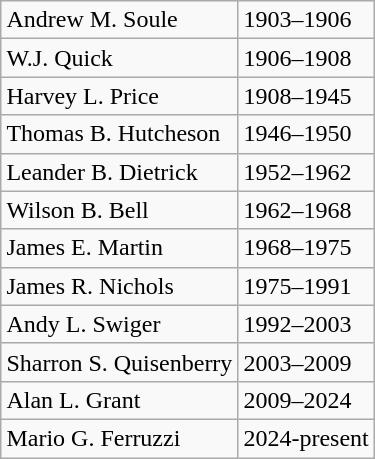<table class="wikitable" border="1" align="right">
<tr>
<td>Andrew M. Soule</td>
<td>1903–1906</td>
</tr>
<tr>
<td>W.J. Quick</td>
<td>1906–1908</td>
</tr>
<tr>
<td>Harvey L. Price</td>
<td>1908–1945</td>
</tr>
<tr>
<td>Thomas B. Hutcheson</td>
<td>1946–1950</td>
</tr>
<tr>
<td>Leander B. Dietrick</td>
<td>1952–1962</td>
</tr>
<tr>
<td>Wilson B. Bell</td>
<td>1962–1968</td>
</tr>
<tr>
<td>James E. Martin</td>
<td>1968–1975</td>
</tr>
<tr>
<td>James R. Nichols</td>
<td>1975–1991</td>
</tr>
<tr>
<td>Andy L. Swiger</td>
<td>1992–2003</td>
</tr>
<tr>
<td>Sharron S. Quisenberry</td>
<td>2003–2009</td>
</tr>
<tr>
<td>Alan L. Grant</td>
<td>2009–2024</td>
</tr>
<tr>
<td>Mario G. Ferruzzi</td>
<td>2024-present</td>
</tr>
</table>
